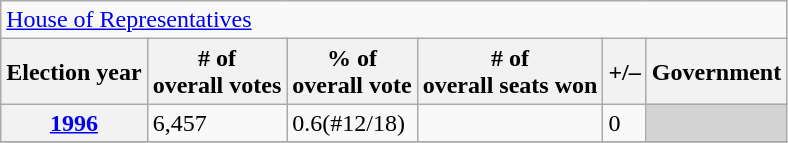<table class=wikitable>
<tr>
<td colspan=6><a href='#'>House of Representatives</a></td>
</tr>
<tr>
<th>Election year</th>
<th># of<br>overall votes</th>
<th>% of<br>overall vote</th>
<th># of<br>overall seats won</th>
<th>+/–</th>
<th>Government</th>
</tr>
<tr>
<th><a href='#'>1996</a></th>
<td>6,457</td>
<td>0.6(#12/18)</td>
<td></td>
<td> 0</td>
<td bgcolor=lightgrey></td>
</tr>
<tr>
</tr>
</table>
